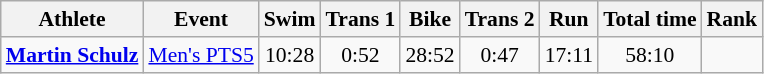<table class=wikitable style="font-size:90%">
<tr>
<th>Athlete</th>
<th>Event</th>
<th>Swim</th>
<th>Trans 1</th>
<th>Bike</th>
<th>Trans 2</th>
<th>Run</th>
<th>Total time</th>
<th>Rank</th>
</tr>
<tr align=center>
<td align=left><strong><a href='#'>Martin Schulz</a></strong></td>
<td align=left><a href='#'>Men's PTS5</a></td>
<td>10:28</td>
<td>0:52</td>
<td>28:52</td>
<td>0:47</td>
<td>17:11</td>
<td>58:10</td>
<td></td>
</tr>
</table>
